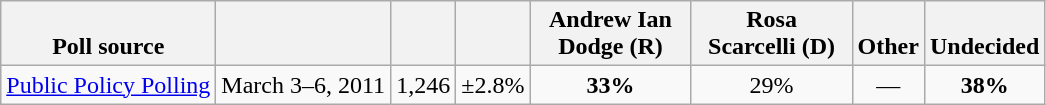<table class="wikitable" style="text-align:center">
<tr valign= bottom>
<th>Poll source</th>
<th></th>
<th></th>
<th></th>
<th style="width:100px;">Andrew Ian<br>Dodge (R)</th>
<th style="width:100px;">Rosa<br>Scarcelli (D)</th>
<th>Other</th>
<th>Undecided</th>
</tr>
<tr>
<td align=left><a href='#'>Public Policy Polling</a></td>
<td>March 3–6, 2011</td>
<td>1,246</td>
<td>±2.8%</td>
<td><strong>33%</strong></td>
<td>29%</td>
<td>—</td>
<td><strong>38%</strong></td>
</tr>
</table>
